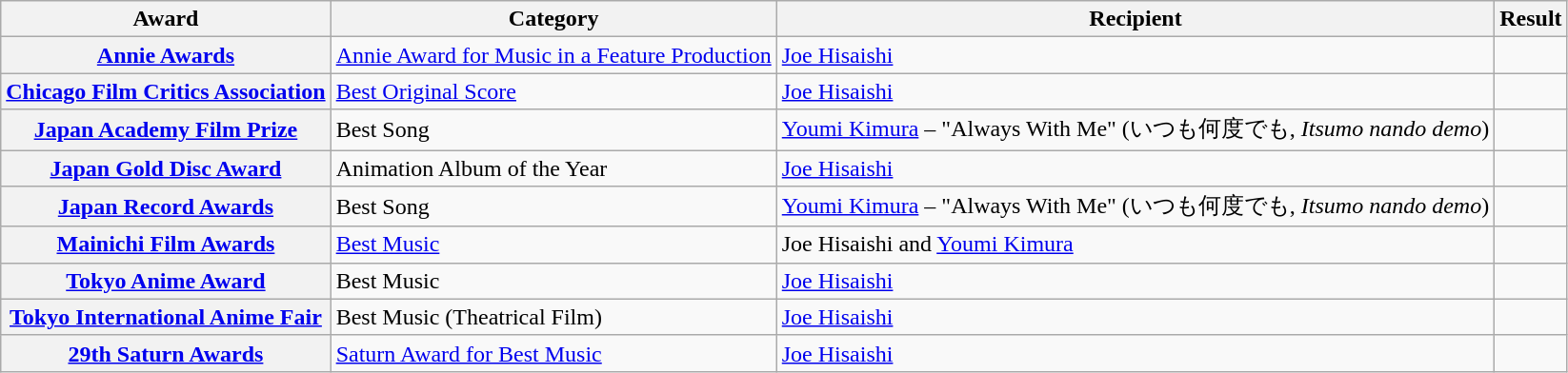<table class="wikitable plain-row-headers sortable">
<tr>
<th scope="col">Award</th>
<th scope="col">Category</th>
<th scope="col">Recipient</th>
<th scope="col">Result</th>
</tr>
<tr>
<th scope="row"><a href='#'>Annie Awards</a></th>
<td><a href='#'>Annie Award for Music in a Feature Production</a></td>
<td><a href='#'>Joe Hisaishi</a></td>
<td></td>
</tr>
<tr>
<th scope="row"><a href='#'>Chicago Film Critics Association</a></th>
<td><a href='#'>Best Original Score</a></td>
<td><a href='#'>Joe Hisaishi</a></td>
<td></td>
</tr>
<tr>
<th scope="row"><a href='#'>Japan Academy Film Prize</a></th>
<td>Best Song</td>
<td><a href='#'>Youmi Kimura</a> – "Always With Me" (いつも何度でも, <em>Itsumo nando demo</em>)</td>
<td></td>
</tr>
<tr>
<th scope="row"><a href='#'>Japan Gold Disc Award</a></th>
<td>Animation Album of the Year</td>
<td><a href='#'>Joe Hisaishi</a></td>
<td></td>
</tr>
<tr>
<th scope="row"><a href='#'>Japan Record Awards</a></th>
<td>Best Song</td>
<td><a href='#'>Youmi Kimura</a> – "Always With Me" (いつも何度でも, <em>Itsumo nando demo</em>)</td>
<td></td>
</tr>
<tr>
<th scope="row"><a href='#'>Mainichi Film Awards</a></th>
<td><a href='#'>Best Music</a></td>
<td>Joe Hisaishi and <a href='#'>Youmi Kimura</a></td>
<td></td>
</tr>
<tr>
<th scope="row"><a href='#'>Tokyo Anime Award</a></th>
<td>Best Music</td>
<td><a href='#'>Joe Hisaishi</a></td>
<td></td>
</tr>
<tr>
<th scope="row"><a href='#'>Tokyo International Anime Fair</a></th>
<td>Best Music (Theatrical Film)</td>
<td><a href='#'>Joe Hisaishi</a></td>
<td></td>
</tr>
<tr>
<th scope="row"><a href='#'>29th Saturn Awards</a></th>
<td><a href='#'>Saturn Award for Best Music</a></td>
<td><a href='#'>Joe Hisaishi</a></td>
<td></td>
</tr>
</table>
